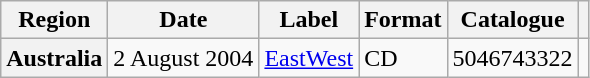<table class="wikitable plainrowheaders">
<tr>
<th>Region</th>
<th>Date</th>
<th>Label</th>
<th>Format</th>
<th>Catalogue</th>
<th></th>
</tr>
<tr>
<th scope="row">Australia</th>
<td>2 August 2004</td>
<td><a href='#'>EastWest</a></td>
<td>CD</td>
<td>5046743322</td>
<td></td>
</tr>
</table>
